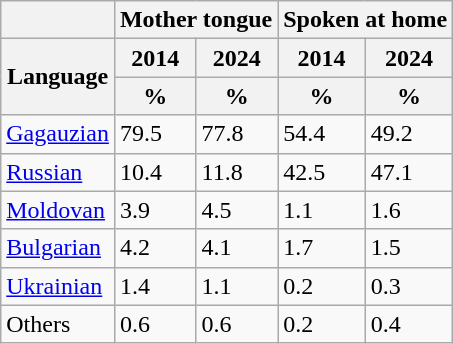<table class="wikitable">
<tr>
<th></th>
<th colspan="2">Mother tongue</th>
<th colspan="2">Spoken at home</th>
</tr>
<tr>
<th rowspan="2">Language</th>
<th>2014</th>
<th>2024</th>
<th>2014</th>
<th>2024</th>
</tr>
<tr>
<th>%</th>
<th>%</th>
<th>%</th>
<th>%</th>
</tr>
<tr>
<td><a href='#'>Gagauzian</a></td>
<td>79.5</td>
<td>77.8</td>
<td>54.4</td>
<td>49.2</td>
</tr>
<tr>
<td><a href='#'>Russian</a></td>
<td>10.4</td>
<td>11.8</td>
<td>42.5</td>
<td>47.1</td>
</tr>
<tr>
<td><a href='#'>Moldovan</a></td>
<td>3.9</td>
<td>4.5</td>
<td>1.1</td>
<td>1.6</td>
</tr>
<tr>
<td><a href='#'>Bulgarian</a></td>
<td>4.2</td>
<td>4.1</td>
<td>1.7</td>
<td>1.5</td>
</tr>
<tr>
<td><a href='#'>Ukrainian</a></td>
<td>1.4</td>
<td>1.1</td>
<td>0.2</td>
<td>0.3</td>
</tr>
<tr>
<td>Others</td>
<td>0.6</td>
<td>0.6</td>
<td>0.2</td>
<td>0.4</td>
</tr>
</table>
